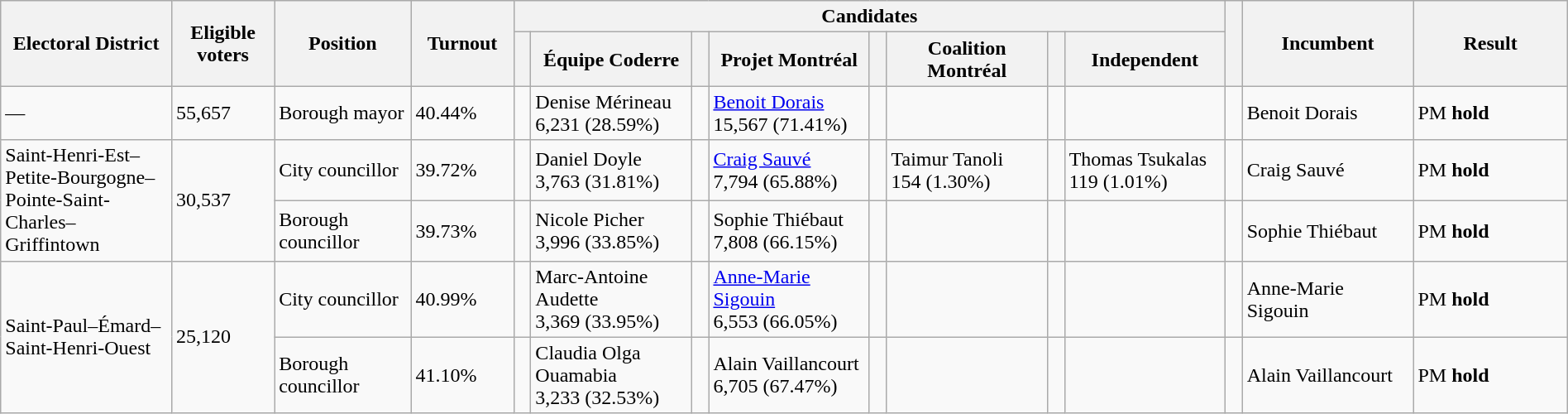<table class="wikitable" width="100%">
<tr>
<th width=10% rowspan=2>Electoral District</th>
<th width=6% rowspan=2>Eligible voters</th>
<th width=8% rowspan=2>Position</th>
<th width=6% rowspan=2>Turnout</th>
<th colspan=8>Candidates</th>
<th width=1% rowspan=2> </th>
<th width=10% rowspan=2>Incumbent</th>
<th width=9% rowspan=2>Result</th>
</tr>
<tr>
<th width=1% > </th>
<th width=9.4% >Équipe Coderre</th>
<th width=1% > </th>
<th width=9.4% ><span>Projet Montréal</span></th>
<th width=1% > </th>
<th width=9.4% >Coalition Montréal</th>
<th width=1% > </th>
<th width=9.4% >Independent</th>
</tr>
<tr>
<td>—</td>
<td>55,657</td>
<td>Borough mayor</td>
<td>40.44%</td>
<td></td>
<td>Denise Mérineau <br> 6,231 (28.59%)</td>
<td> </td>
<td><a href='#'>Benoit Dorais</a> <br> 15,567 (71.41%)</td>
<td></td>
<td></td>
<td></td>
<td></td>
<td> </td>
<td>Benoit Dorais</td>
<td>PM <strong>hold</strong></td>
</tr>
<tr>
<td rowspan=2>Saint-Henri-Est–Petite-Bourgogne–Pointe-Saint-Charles–Griffintown</td>
<td rowspan=2>30,537</td>
<td>City councillor</td>
<td>39.72%</td>
<td></td>
<td>Daniel Doyle <br> 3,763 (31.81%)</td>
<td> </td>
<td><a href='#'>Craig Sauvé</a> <br> 7,794 (65.88%)</td>
<td></td>
<td>Taimur Tanoli <br> 154 (1.30%)</td>
<td></td>
<td>Thomas Tsukalas <br> 119 (1.01%)</td>
<td> </td>
<td>Craig Sauvé</td>
<td>PM <strong>hold</strong></td>
</tr>
<tr>
<td>Borough councillor</td>
<td>39.73%</td>
<td></td>
<td>Nicole Picher <br> 3,996 (33.85%)</td>
<td> </td>
<td>Sophie Thiébaut <br> 7,808 (66.15%)</td>
<td></td>
<td></td>
<td></td>
<td></td>
<td> </td>
<td>Sophie Thiébaut</td>
<td>PM <strong>hold</strong></td>
</tr>
<tr>
<td rowspan=2>Saint-Paul–Émard–Saint-Henri-Ouest</td>
<td rowspan=2>25,120</td>
<td>City councillor</td>
<td>40.99%</td>
<td></td>
<td>Marc-Antoine Audette <br> 3,369 (33.95%)</td>
<td> </td>
<td><a href='#'>Anne-Marie Sigouin</a> <br> 6,553 (66.05%)</td>
<td></td>
<td></td>
<td></td>
<td></td>
<td> </td>
<td>Anne-Marie Sigouin</td>
<td>PM <strong>hold</strong></td>
</tr>
<tr>
<td>Borough councillor</td>
<td>41.10%</td>
<td></td>
<td>Claudia Olga Ouamabia <br> 3,233 (32.53%)</td>
<td> </td>
<td>Alain Vaillancourt <br> 6,705 (67.47%)</td>
<td></td>
<td></td>
<td></td>
<td></td>
<td> </td>
<td>Alain Vaillancourt</td>
<td>PM <strong>hold</strong></td>
</tr>
</table>
